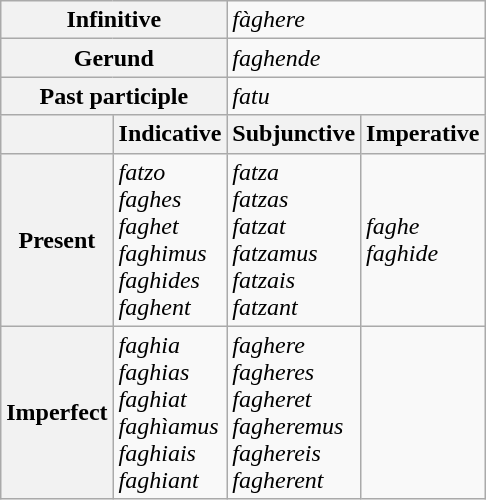<table class="wikitable">
<tr>
<th colspan=2>Infinitive</th>
<td colspan=2><em>fàghere</em></td>
</tr>
<tr>
<th colspan=2>Gerund</th>
<td colspan=2><em>faghende</em></td>
</tr>
<tr>
<th colspan=2>Past participle</th>
<td colspan=2><em>fatu</em></td>
</tr>
<tr>
<th></th>
<th>Indicative</th>
<th>Subjunctive</th>
<th>Imperative</th>
</tr>
<tr>
<th>Present</th>
<td><em>fatzo</em><br><em>faghes</em><br><em>faghet</em><br><em>faghimus</em><br><em>faghides</em><br><em>faghent</em></td>
<td><em>fatza</em><br><em>fatzas</em><br><em>fatzat</em><br><em>fatzamus</em><br><em>fatzais</em><br><em>fatzant</em></td>
<td><em>faghe</em><br><em>faghide</em></td>
</tr>
<tr>
<th>Imperfect</th>
<td><em>faghia</em><br><em>faghias</em><br><em>faghiat</em><br><em>faghìamus</em><br><em>faghiais</em><br><em>faghiant</em></td>
<td><em>faghere</em><br><em>fagheres</em><br><em>fagheret</em><br><em>fagheremus</em><br><em>faghereis</em><br><em>fagherent</em></td>
<td></td>
</tr>
</table>
